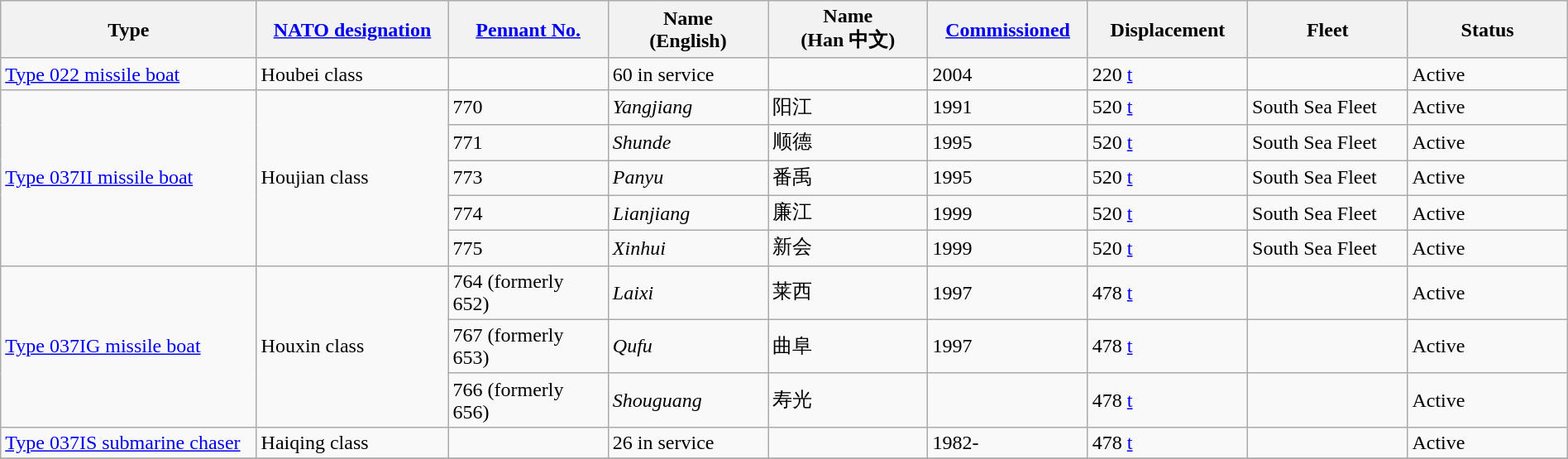<table class="wikitable sortable"  style="margin:auto; width:100%;">
<tr>
<th style="text-align:center; width:16%;">Type</th>
<th style="text-align:center; width:12%;"><a href='#'>NATO designation</a></th>
<th style="text-align:center; width:10%;"><a href='#'>Pennant No.</a></th>
<th style="text-align:center; width:10%;">Name<br>(English)</th>
<th style="text-align:center; width:10%;">Name<br>(Han 中文)</th>
<th style="text-align:center; width:10%;"><a href='#'>Commissioned</a></th>
<th style="text-align:center; width:10%;">Displacement</th>
<th style="text-align:center; width:10%;">Fleet</th>
<th style="text-align:center; width:10%;">Status</th>
</tr>
<tr>
<td><a href='#'>Type 022 missile boat</a></td>
<td>Houbei class</td>
<td></td>
<td>60 in service</td>
<td></td>
<td>2004</td>
<td>220 <a href='#'>t</a></td>
<td></td>
<td><span>Active</span></td>
</tr>
<tr>
<td rowspan="5"><a href='#'>Type 037II missile boat</a></td>
<td rowspan="5">Houjian class</td>
<td>770</td>
<td><em>Yangjiang</em></td>
<td>阳江</td>
<td>1991</td>
<td>520 <a href='#'>t</a></td>
<td>South Sea Fleet</td>
<td><span>Active</span></td>
</tr>
<tr>
<td>771</td>
<td><em>Shunde</em></td>
<td>顺德</td>
<td>1995</td>
<td>520 <a href='#'>t</a></td>
<td>South Sea Fleet</td>
<td><span>Active</span></td>
</tr>
<tr>
<td>773</td>
<td><em>Panyu</em></td>
<td>番禹</td>
<td>1995</td>
<td>520 <a href='#'>t</a></td>
<td>South Sea Fleet</td>
<td><span>Active</span></td>
</tr>
<tr>
<td>774</td>
<td><em>Lianjiang</em></td>
<td>廉江</td>
<td>1999</td>
<td>520 <a href='#'>t</a></td>
<td>South Sea Fleet</td>
<td><span>Active</span></td>
</tr>
<tr>
<td>775</td>
<td><em>Xinhui</em></td>
<td>新会</td>
<td>1999</td>
<td>520 <a href='#'>t</a></td>
<td>South Sea Fleet</td>
<td><span>Active</span></td>
</tr>
<tr>
<td rowspan="3"><a href='#'>Type 037IG missile boat</a></td>
<td rowspan="3">Houxin class</td>
<td>764 (formerly 652)</td>
<td><em>Laixi</em></td>
<td>莱西</td>
<td>1997</td>
<td>478 <a href='#'>t</a></td>
<td></td>
<td><span>Active</span></td>
</tr>
<tr>
<td>767 (formerly 653)</td>
<td><em>Qufu</em></td>
<td>曲阜</td>
<td>1997</td>
<td>478 <a href='#'>t</a></td>
<td></td>
<td><span>Active</span></td>
</tr>
<tr>
<td>766 (formerly 656)</td>
<td><em>Shouguang</em></td>
<td>寿光</td>
<td></td>
<td>478 <a href='#'>t</a></td>
<td></td>
<td><span>Active</span></td>
</tr>
<tr>
<td><a href='#'>Type 037IS submarine chaser</a></td>
<td>Haiqing class</td>
<td></td>
<td>26 in service</td>
<td></td>
<td>1982-</td>
<td>478 <a href='#'>t</a></td>
<td></td>
<td><span>Active</span></td>
</tr>
<tr>
</tr>
</table>
